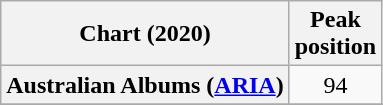<table class="wikitable sortable plainrowheaders" style="text-align:center">
<tr>
<th scope="col">Chart (2020)</th>
<th scope="col">Peak<br>position</th>
</tr>
<tr>
<th scope="row">Australian Albums (<a href='#'>ARIA</a>)</th>
<td>94</td>
</tr>
<tr>
</tr>
<tr>
</tr>
<tr>
</tr>
<tr>
</tr>
<tr>
</tr>
<tr>
</tr>
</table>
